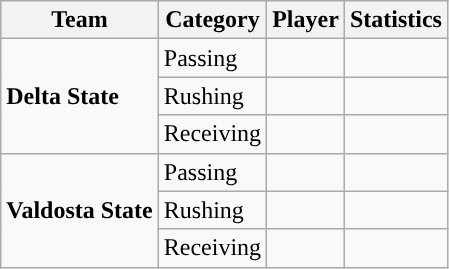<table class="wikitable" style="float: left;">
<tr>
<th>Team</th>
<th>Category</th>
<th>Player</th>
<th>Statistics</th>
</tr>
<tr>
<td rowspan=3><strong>Delta State</strong></td>
<td>Passing</td>
<td></td>
<td></td>
</tr>
<tr>
<td>Rushing</td>
<td></td>
<td></td>
</tr>
<tr>
<td>Receiving</td>
<td></td>
<td></td>
</tr>
<tr>
<td rowspan=3><strong>Valdosta State</strong></td>
<td>Passing</td>
<td></td>
<td></td>
</tr>
<tr>
<td>Rushing</td>
<td></td>
<td></td>
</tr>
<tr>
<td>Receiving</td>
<td></td>
<td></td>
</tr>
</table>
